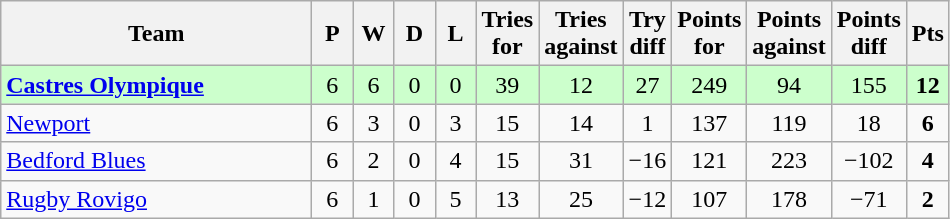<table class="wikitable" style="text-align: center;">
<tr>
<th width="200">Team</th>
<th width="20">P</th>
<th width="20">W</th>
<th width="20">D</th>
<th width="20">L</th>
<th width="20">Tries for</th>
<th width="20">Tries against</th>
<th width="20">Try diff</th>
<th width="20">Points for</th>
<th width="20">Points against</th>
<th width="25">Points diff</th>
<th width="20">Pts</th>
</tr>
<tr bgcolor="#ccffcc">
<td align="left"> <strong><a href='#'>Castres Olympique</a></strong></td>
<td>6</td>
<td>6</td>
<td>0</td>
<td>0</td>
<td>39</td>
<td>12</td>
<td>27</td>
<td>249</td>
<td>94</td>
<td>155</td>
<td><strong>12</strong></td>
</tr>
<tr>
<td align="left"> <a href='#'>Newport</a></td>
<td>6</td>
<td>3</td>
<td>0</td>
<td>3</td>
<td>15</td>
<td>14</td>
<td>1</td>
<td>137</td>
<td>119</td>
<td>18</td>
<td><strong>6</strong></td>
</tr>
<tr>
<td align="left"> <a href='#'>Bedford Blues</a></td>
<td>6</td>
<td>2</td>
<td>0</td>
<td>4</td>
<td>15</td>
<td>31</td>
<td>−16</td>
<td>121</td>
<td>223</td>
<td>−102</td>
<td><strong>4</strong></td>
</tr>
<tr>
<td align="left"> <a href='#'>Rugby Rovigo</a></td>
<td>6</td>
<td>1</td>
<td>0</td>
<td>5</td>
<td>13</td>
<td>25</td>
<td>−12</td>
<td>107</td>
<td>178</td>
<td>−71</td>
<td><strong>2</strong></td>
</tr>
</table>
